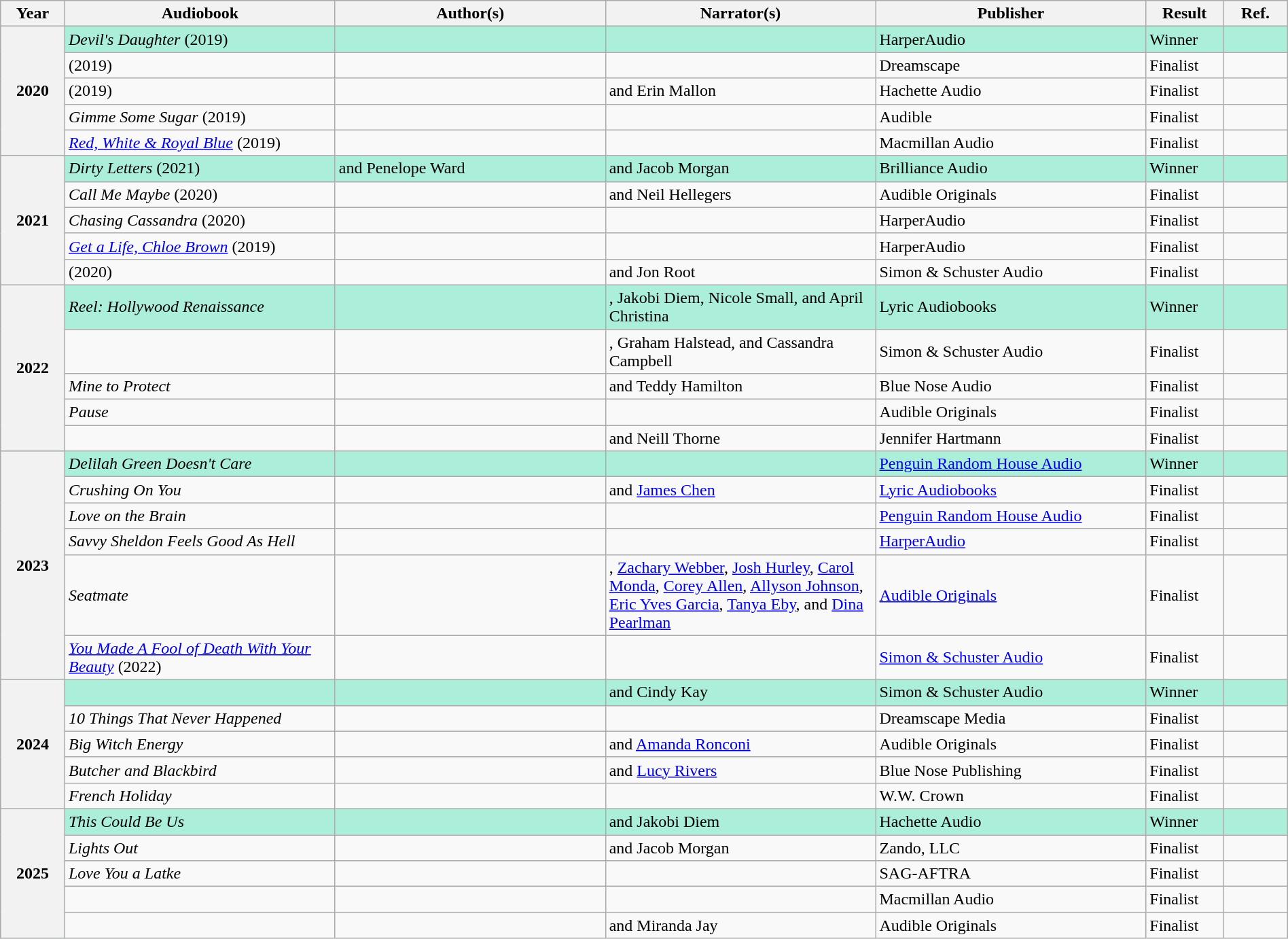<table class="wikitable sortable mw-collapsible" style="width:100%">
<tr>
<th scope="col" width="5%">Year</th>
<th scope="col" width="21%">Audiobook</th>
<th scope="col" width="21%">Author(s)</th>
<th scope="col" width="21%">Narrator(s)</th>
<th scope="col" width="21%">Publisher</th>
<th scope="col" width=“6%”>Result</th>
<th scope="col" width="5%">Ref.</th>
</tr>
<tr style="background:#ABEED9">
<th rowspan="5">2020<br></th>
<td><em>Devil's Daughter</em> (2019)</td>
<td></td>
<td></td>
<td>HarperAudio</td>
<td>Winner</td>
<td></td>
</tr>
<tr>
<td><em></em> (2019)</td>
<td></td>
<td></td>
<td>Dreamscape</td>
<td>Finalist</td>
<td></td>
</tr>
<tr>
<td><em></em> (2019)</td>
<td></td>
<td> and Erin Mallon</td>
<td>Hachette Audio</td>
<td>Finalist</td>
<td></td>
</tr>
<tr>
<td><em>Gimme Some Sugar</em> (2019)</td>
<td></td>
<td></td>
<td>Audible</td>
<td>Finalist</td>
<td></td>
</tr>
<tr>
<td><em><a href='#'>Red, White & Royal Blue</a></em> (2019)</td>
<td></td>
<td></td>
<td>Macmillan Audio</td>
<td>Finalist</td>
<td></td>
</tr>
<tr style="background:#ABEED9">
<th rowspan="5">2021<br></th>
<td><em>Dirty Letters</em> (2021)</td>
<td> and Penelope Ward</td>
<td> and Jacob Morgan</td>
<td>Brilliance Audio</td>
<td>Winner</td>
<td></td>
</tr>
<tr>
<td><em>Call Me Maybe</em> (2020)</td>
<td></td>
<td> and Neil Hellegers</td>
<td>Audible Originals</td>
<td>Finalist</td>
<td></td>
</tr>
<tr>
<td><em>Chasing Cassandra</em> (2020)</td>
<td></td>
<td></td>
<td>HarperAudio</td>
<td>Finalist</td>
<td></td>
</tr>
<tr>
<td><em><a href='#'>Get a Life, Chloe Brown</a></em> (2019)</td>
<td></td>
<td></td>
<td>HarperAudio</td>
<td>Finalist</td>
<td></td>
</tr>
<tr>
<td><em></em> (2020)</td>
<td></td>
<td> and Jon Root</td>
<td>Simon & Schuster Audio</td>
<td>Finalist</td>
<td></td>
</tr>
<tr style="background:#ABEED9">
<th rowspan="5">2022<br></th>
<td><em>Reel: Hollywood Renaissance</em></td>
<td></td>
<td>, Jakobi Diem, Nicole Small, and April Christina</td>
<td>Lyric Audiobooks</td>
<td>Winner</td>
<td></td>
</tr>
<tr>
<td><em></em></td>
<td></td>
<td>, Graham Halstead, and Cassandra Campbell</td>
<td>Simon & Schuster Audio</td>
<td>Finalist</td>
<td></td>
</tr>
<tr>
<td><em>Mine to Protect</em></td>
<td></td>
<td> and Teddy Hamilton</td>
<td>Blue Nose Audio</td>
<td>Finalist</td>
<td></td>
</tr>
<tr>
<td><em>Pause</em></td>
<td></td>
<td></td>
<td>Audible Originals</td>
<td>Finalist</td>
<td></td>
</tr>
<tr>
<td><em></em></td>
<td></td>
<td> and Neill Thorne</td>
<td>Jennifer Hartmann</td>
<td>Finalist</td>
<td></td>
</tr>
<tr style="background:#ABEED9">
<th rowspan="6">2023<br></th>
<td><em>Delilah Green Doesn't Care</em></td>
<td></td>
<td></td>
<td><a href='#'>Penguin Random House Audio</a></td>
<td>Winner</td>
<td></td>
</tr>
<tr>
<td><em>Crushing On You</em></td>
<td></td>
<td> and <a href='#'>James Chen</a></td>
<td><a href='#'>Lyric Audiobooks</a></td>
<td>Finalist</td>
<td></td>
</tr>
<tr>
<td><em>Love on the Brain</em></td>
<td></td>
<td></td>
<td><a href='#'>Penguin Random House Audio</a></td>
<td>Finalist</td>
<td></td>
</tr>
<tr>
<td><em>Savvy Sheldon Feels Good As Hell</em></td>
<td></td>
<td></td>
<td><a href='#'>HarperAudio</a></td>
<td>Finalist</td>
<td></td>
</tr>
<tr>
<td><em>Seatmate</em></td>
<td></td>
<td>, <a href='#'>Zachary Webber</a>, <a href='#'>Josh Hurley</a>, <a href='#'>Carol Monda</a>, <a href='#'>Corey Allen</a>, <a href='#'>Allyson Johnson</a>, <a href='#'>Eric Yves Garcia</a>, <a href='#'>Tanya Eby</a>, and <a href='#'>Dina Pearlman</a></td>
<td><a href='#'>Audible Originals</a></td>
<td>Finalist</td>
<td></td>
</tr>
<tr>
<td><em><a href='#'>You Made A Fool of Death With Your Beauty</a></em> (2022)</td>
<td></td>
<td></td>
<td><a href='#'>Simon & Schuster Audio</a></td>
<td>Finalist</td>
<td></td>
</tr>
<tr style="background:#ABEED9">
<th rowspan="5">2024<br></th>
<td></td>
<td></td>
<td> and Cindy Kay</td>
<td>Simon & Schuster Audio</td>
<td>Winner</td>
<td></td>
</tr>
<tr>
<td><em>10 Things That Never Happened</em></td>
<td></td>
<td></td>
<td>Dreamscape Media</td>
<td>Finalist</td>
<td></td>
</tr>
<tr>
<td><em>Big Witch Energy</em></td>
<td></td>
<td> and <a href='#'>Amanda Ronconi</a></td>
<td>Audible Originals</td>
<td>Finalist</td>
<td></td>
</tr>
<tr>
<td><em>Butcher and Blackbird</em></td>
<td></td>
<td> and <a href='#'>Lucy Rivers</a></td>
<td>Blue Nose Publishing</td>
<td>Finalist</td>
<td></td>
</tr>
<tr>
<td><em>French Holiday</em></td>
<td></td>
<td></td>
<td>W.W. Crown</td>
<td>Finalist</td>
<td></td>
</tr>
<tr style="background:#ABEED9">
<th rowspan="5">2025<br></th>
<td><em>This Could Be Us</em></td>
<td></td>
<td> and Jakobi Diem</td>
<td>Hachette Audio</td>
<td>Winner</td>
<td></td>
</tr>
<tr>
<td><em>Lights Out</em></td>
<td></td>
<td> and Jacob Morgan</td>
<td>Zando, LLC</td>
<td>Finalist</td>
<td></td>
</tr>
<tr>
<td><em>Love You a Latke</em></td>
<td></td>
<td></td>
<td>SAG-AFTRA</td>
<td>Finalist</td>
<td></td>
</tr>
<tr>
<td></td>
<td></td>
<td></td>
<td>Macmillan Audio</td>
<td>Finalist</td>
<td></td>
</tr>
<tr>
<td></td>
<td></td>
<td> and Miranda Jay</td>
<td>Audible Originals</td>
<td>Finalist</td>
<td></td>
</tr>
</table>
